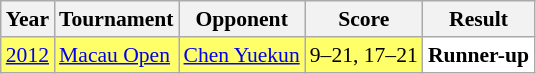<table class="sortable wikitable" style="font-size: 90%;">
<tr>
<th>Year</th>
<th>Tournament</th>
<th>Opponent</th>
<th>Score</th>
<th>Result</th>
</tr>
<tr style="background:#FFFF67">
<td align="center"><a href='#'>2012</a></td>
<td align="left"><a href='#'>Macau Open</a></td>
<td align="left"> <a href='#'>Chen Yuekun</a></td>
<td align="left">9–21, 17–21</td>
<td style="text-align:left; background:white"> <strong>Runner-up</strong></td>
</tr>
</table>
